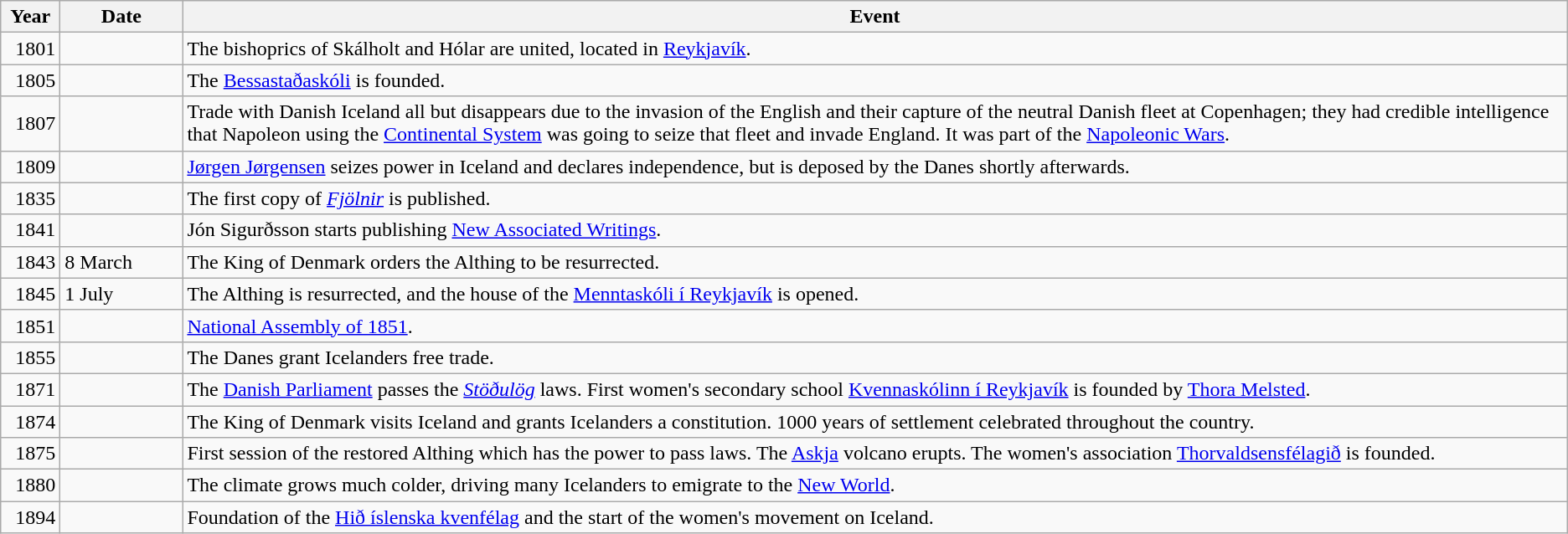<table class="wikitable">
<tr>
<th width=40>Year</th>
<th width=90>Date</th>
<th>Event</th>
</tr>
<tr>
<td style="text-align: right;">1801</td>
<td></td>
<td>The bishoprics of Skálholt and Hólar are united, located in <a href='#'>Reykjavík</a>.</td>
</tr>
<tr>
<td style="text-align: right;">1805</td>
<td></td>
<td>The <a href='#'>Bessastaðaskóli</a> is founded.</td>
</tr>
<tr>
<td style="text-align: right;">1807</td>
<td></td>
<td>Trade with Danish Iceland all but disappears due to the invasion of the English and their capture of the neutral Danish fleet at Copenhagen; they had credible intelligence that Napoleon using the <a href='#'>Continental System</a> was going to seize that fleet and invade England. It was part of the <a href='#'>Napoleonic Wars</a>.</td>
</tr>
<tr>
<td style="text-align: right;">1809</td>
<td></td>
<td><a href='#'>Jørgen Jørgensen</a> seizes power in Iceland and declares independence, but is deposed by the Danes shortly afterwards.</td>
</tr>
<tr>
<td style="text-align: right;">1835</td>
<td></td>
<td>The first copy of <em><a href='#'>Fjölnir</a></em> is published.</td>
</tr>
<tr>
<td style="text-align: right;">1841</td>
<td></td>
<td>Jón Sigurðsson starts publishing <a href='#'>New Associated Writings</a>.</td>
</tr>
<tr>
<td style="text-align: right;">1843</td>
<td>8 March</td>
<td>The King of Denmark orders the Althing to be resurrected.</td>
</tr>
<tr>
<td style="text-align: right;">1845</td>
<td>1 July</td>
<td>The Althing is resurrected, and the house of the <a href='#'>Menntaskóli í Reykjavík</a> is opened.</td>
</tr>
<tr>
<td style="text-align: right;">1851</td>
<td></td>
<td><a href='#'>National Assembly of 1851</a>.</td>
</tr>
<tr>
<td style="text-align: right;">1855</td>
<td></td>
<td>The Danes grant Icelanders free trade.</td>
</tr>
<tr>
<td style="text-align: right;">1871</td>
<td></td>
<td>The <a href='#'>Danish Parliament</a> passes the <em><a href='#'>Stöðulög</a></em> laws. First women's secondary school <a href='#'>Kvennaskólinn í Reykjavík</a> is founded by <a href='#'>Thora Melsted</a>.</td>
</tr>
<tr>
<td style="text-align: right;">1874</td>
<td></td>
<td>The King of Denmark visits Iceland and grants Icelanders a constitution. 1000 years of settlement celebrated throughout the country.</td>
</tr>
<tr>
<td style="text-align: right;">1875</td>
<td></td>
<td>First session of the restored Althing which has the power to pass laws. The <a href='#'>Askja</a> volcano erupts. The women's association <a href='#'>Thorvaldsensfélagið</a> is founded.</td>
</tr>
<tr>
<td style="text-align: right;">1880</td>
<td></td>
<td>The climate grows much colder, driving many Icelanders to emigrate to the <a href='#'>New World</a>.</td>
</tr>
<tr>
<td style="text-align: right;">1894</td>
<td></td>
<td>Foundation of the <a href='#'>Hið íslenska kvenfélag</a> and the start of the women's movement on Iceland.</td>
</tr>
</table>
